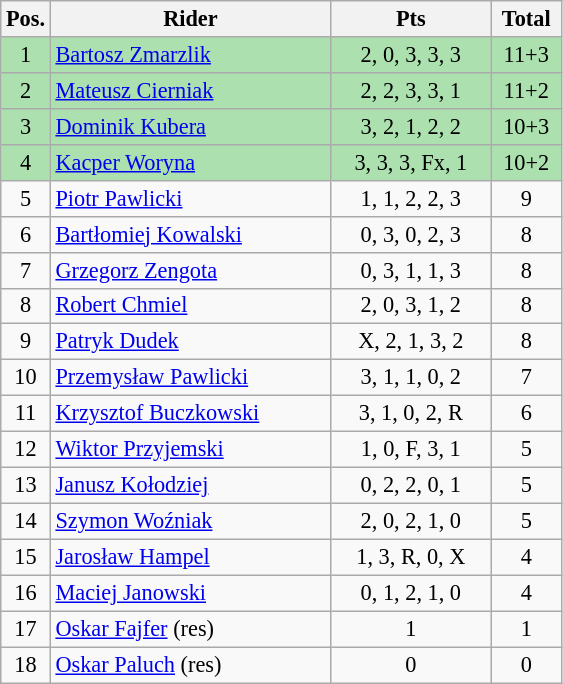<table class=wikitable style="font-size:93%;">
<tr>
<th width=25px>Pos.</th>
<th width=180px>Rider</th>
<th width=100px>Pts</th>
<th width=40px>Total</th>
</tr>
<tr align=center  style="background:#ACE1AF;">
<td>1</td>
<td align=left><a href='#'>Bartosz Zmarzlik</a></td>
<td>2, 0, 3, 3, 3</td>
<td>11+3</td>
</tr>
<tr align=center  style="background:#ACE1AF;">
<td>2</td>
<td align=left><a href='#'>Mateusz Cierniak</a></td>
<td>2, 2, 3, 3, 1</td>
<td>11+2</td>
</tr>
<tr align=center style="background:#ACE1AF;">
<td>3</td>
<td align=left><a href='#'>Dominik Kubera</a></td>
<td>3, 2, 1, 2, 2</td>
<td>10+3</td>
</tr>
<tr align=center style="background:#ACE1AF;">
<td>4</td>
<td align=left><a href='#'>Kacper Woryna</a></td>
<td>3, 3, 3, Fx, 1</td>
<td>10+2</td>
</tr>
<tr align=center>
<td>5</td>
<td align=left><a href='#'>Piotr Pawlicki</a></td>
<td>1, 1, 2, 2, 3</td>
<td>9</td>
</tr>
<tr align=center>
<td>6</td>
<td align=left><a href='#'>Bartłomiej Kowalski</a></td>
<td>0, 3, 0, 2, 3</td>
<td>8</td>
</tr>
<tr align=center>
<td>7</td>
<td align=left><a href='#'>Grzegorz Zengota</a></td>
<td>0, 3, 1, 1, 3</td>
<td>8</td>
</tr>
<tr align=center>
<td>8</td>
<td align=left><a href='#'>Robert Chmiel</a></td>
<td>2, 0, 3, 1, 2</td>
<td>8</td>
</tr>
<tr align=center>
<td>9</td>
<td align=left><a href='#'>Patryk Dudek</a></td>
<td>X, 2, 1, 3, 2</td>
<td>8</td>
</tr>
<tr align=center>
<td>10</td>
<td align=left><a href='#'>Przemysław Pawlicki</a></td>
<td>3, 1, 1, 0, 2</td>
<td>7</td>
</tr>
<tr align=center>
<td>11</td>
<td align=left><a href='#'>Krzysztof Buczkowski</a></td>
<td>3, 1, 0, 2, R</td>
<td>6</td>
</tr>
<tr align=center>
<td>12</td>
<td align=left><a href='#'>Wiktor Przyjemski</a></td>
<td>1, 0, F, 3, 1</td>
<td>5</td>
</tr>
<tr align=center>
<td>13</td>
<td align=left><a href='#'>Janusz Kołodziej</a></td>
<td>0, 2, 2, 0, 1</td>
<td>5</td>
</tr>
<tr align=center>
<td>14</td>
<td align=left><a href='#'>Szymon Woźniak</a></td>
<td>2, 0, 2, 1, 0</td>
<td>5</td>
</tr>
<tr align=center>
<td>15</td>
<td align=left><a href='#'>Jarosław Hampel</a></td>
<td>1, 3, R, 0, X</td>
<td>4</td>
</tr>
<tr align=center>
<td>16</td>
<td align=left><a href='#'>Maciej Janowski</a></td>
<td>0, 1, 2, 1, 0</td>
<td>4</td>
</tr>
<tr align=center>
<td>17</td>
<td align=left><a href='#'>Oskar Fajfer</a> (res)</td>
<td>1</td>
<td>1</td>
</tr>
<tr align=center>
<td>18</td>
<td align=left><a href='#'>Oskar Paluch</a> (res)</td>
<td>0</td>
<td>0</td>
</tr>
</table>
